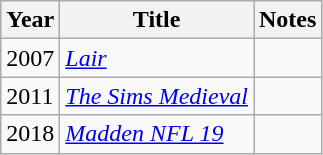<table class="wikitable sortable">
<tr>
<th>Year</th>
<th>Title</th>
<th>Notes</th>
</tr>
<tr>
<td>2007</td>
<td><em><a href='#'>Lair</a></em></td>
<td></td>
</tr>
<tr>
<td>2011</td>
<td><em><a href='#'>The Sims Medieval</a></em></td>
<td></td>
</tr>
<tr>
<td>2018</td>
<td><em><a href='#'>Madden NFL 19</a></em></td>
<td></td>
</tr>
</table>
